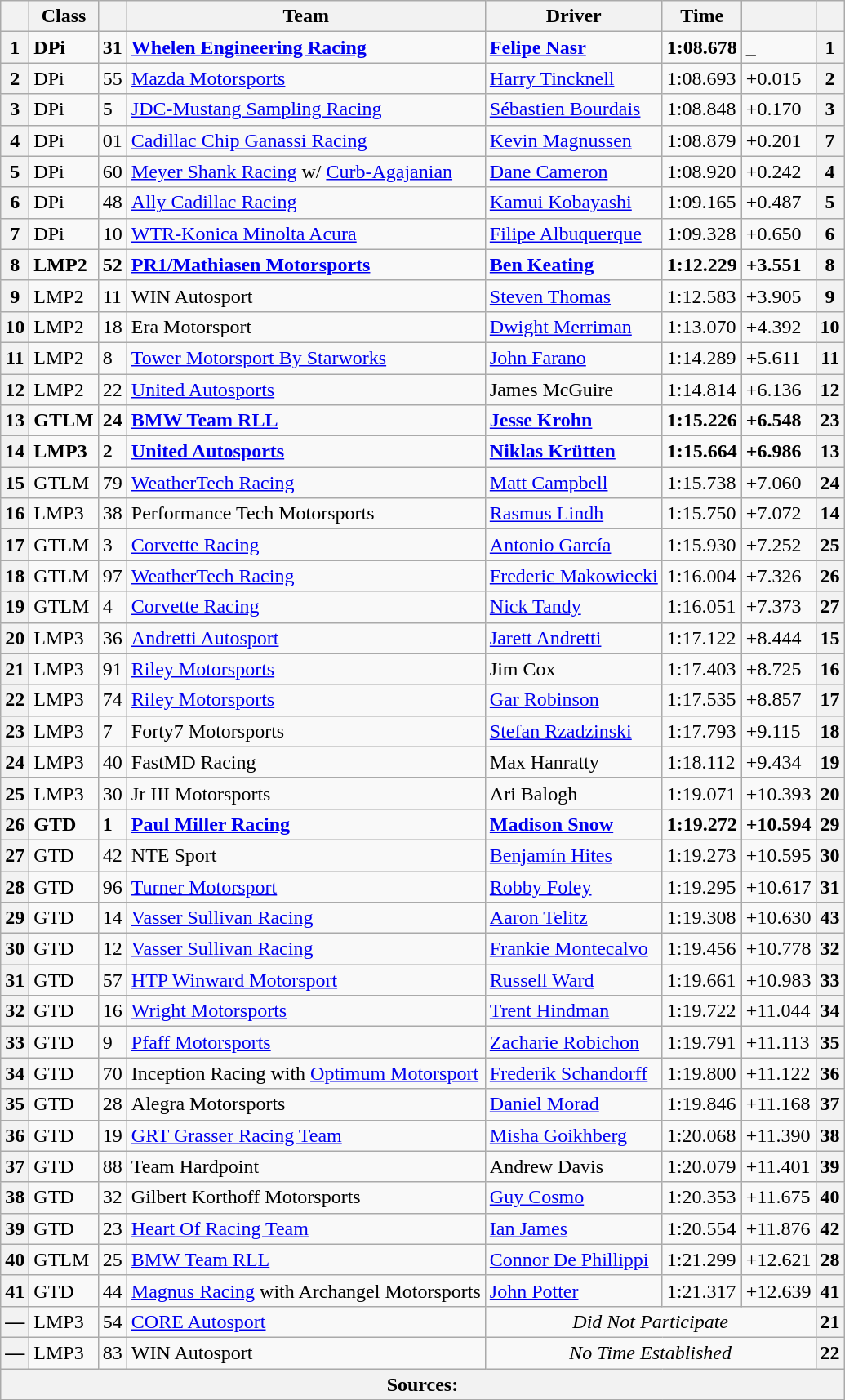<table class="wikitable">
<tr>
<th scope="col"></th>
<th scope="col">Class</th>
<th scope="col"></th>
<th scope="col">Team</th>
<th scope="col">Driver</th>
<th scope="col">Time</th>
<th scope="col"></th>
<th scope="col"></th>
</tr>
<tr style="font-weight:bold">
<th scope="row">1</th>
<td>DPi</td>
<td>31</td>
<td> <a href='#'>Whelen Engineering Racing</a></td>
<td> <a href='#'>Felipe Nasr</a></td>
<td>1:08.678</td>
<td><strong>_</strong></td>
<th><strong>1</strong></th>
</tr>
<tr>
<th scope="row">2</th>
<td>DPi</td>
<td>55</td>
<td> <a href='#'>Mazda Motorsports</a></td>
<td> <a href='#'>Harry Tincknell</a></td>
<td>1:08.693</td>
<td>+0.015</td>
<th>2</th>
</tr>
<tr>
<th scope="row">3</th>
<td>DPi</td>
<td>5</td>
<td> <a href='#'>JDC-Mustang Sampling Racing</a></td>
<td> <a href='#'>Sébastien Bourdais</a></td>
<td>1:08.848</td>
<td>+0.170</td>
<th>3</th>
</tr>
<tr>
<th scope="row">4</th>
<td>DPi</td>
<td>01</td>
<td> <a href='#'>Cadillac Chip Ganassi Racing</a></td>
<td> <a href='#'>Kevin Magnussen</a></td>
<td>1:08.879</td>
<td>+0.201</td>
<th>7</th>
</tr>
<tr>
<th scope="row">5</th>
<td>DPi</td>
<td>60</td>
<td> <a href='#'>Meyer Shank Racing</a> w/ <a href='#'>Curb-Agajanian</a></td>
<td> <a href='#'>Dane Cameron</a></td>
<td>1:08.920</td>
<td>+0.242</td>
<th>4</th>
</tr>
<tr>
<th scope="row">6</th>
<td>DPi</td>
<td>48</td>
<td> <a href='#'>Ally Cadillac Racing</a></td>
<td> <a href='#'>Kamui Kobayashi</a></td>
<td>1:09.165</td>
<td>+0.487</td>
<th>5</th>
</tr>
<tr>
<th scope="row">7</th>
<td>DPi</td>
<td>10</td>
<td> <a href='#'>WTR-Konica Minolta Acura</a></td>
<td> <a href='#'>Filipe Albuquerque</a></td>
<td>1:09.328</td>
<td>+0.650</td>
<th>6</th>
</tr>
<tr style="font-weight:bold">
<th scope="row">8</th>
<td>LMP2</td>
<td>52</td>
<td> <a href='#'>PR1/Mathiasen Motorsports</a></td>
<td> <a href='#'>Ben Keating</a></td>
<td>1:12.229</td>
<td>+3.551</td>
<th><strong>8</strong></th>
</tr>
<tr>
<th scope="row">9</th>
<td>LMP2</td>
<td>11</td>
<td> WIN Autosport</td>
<td> <a href='#'>Steven Thomas</a></td>
<td>1:12.583</td>
<td>+3.905</td>
<th>9</th>
</tr>
<tr>
<th scope="row">10</th>
<td>LMP2</td>
<td>18</td>
<td> Era Motorsport</td>
<td> <a href='#'>Dwight Merriman</a></td>
<td>1:13.070</td>
<td>+4.392</td>
<th>10</th>
</tr>
<tr>
<th scope="row">11</th>
<td>LMP2</td>
<td>8</td>
<td> <a href='#'>Tower Motorsport By Starworks</a></td>
<td> <a href='#'>John Farano</a></td>
<td>1:14.289</td>
<td>+5.611</td>
<th>11</th>
</tr>
<tr>
<th scope="row">12</th>
<td>LMP2</td>
<td>22</td>
<td> <a href='#'>United Autosports</a></td>
<td> James McGuire</td>
<td>1:14.814</td>
<td>+6.136</td>
<th>12</th>
</tr>
<tr style="font-weight:bold">
<th scope="row">13</th>
<td>GTLM</td>
<td>24</td>
<td> <a href='#'>BMW Team RLL</a></td>
<td> <a href='#'>Jesse Krohn</a></td>
<td>1:15.226</td>
<td>+6.548</td>
<th><strong>23</strong></th>
</tr>
<tr style="font-weight:bold">
<th scope="row">14</th>
<td>LMP3</td>
<td>2</td>
<td> <a href='#'>United Autosports</a></td>
<td> <a href='#'>Niklas Krütten</a></td>
<td>1:15.664</td>
<td>+6.986</td>
<th><strong>13</strong></th>
</tr>
<tr>
<th scope="row">15</th>
<td>GTLM</td>
<td>79</td>
<td> <a href='#'>WeatherTech Racing</a></td>
<td> <a href='#'>Matt Campbell</a></td>
<td>1:15.738</td>
<td>+7.060</td>
<th>24</th>
</tr>
<tr>
<th scope="row">16</th>
<td>LMP3</td>
<td>38</td>
<td> Performance Tech Motorsports</td>
<td> <a href='#'>Rasmus Lindh</a></td>
<td>1:15.750</td>
<td>+7.072</td>
<th>14</th>
</tr>
<tr>
<th scope="row">17</th>
<td>GTLM</td>
<td>3</td>
<td> <a href='#'>Corvette Racing</a></td>
<td> <a href='#'>Antonio García</a></td>
<td>1:15.930</td>
<td>+7.252</td>
<th>25</th>
</tr>
<tr>
<th scope="row">18</th>
<td>GTLM</td>
<td>97</td>
<td> <a href='#'>WeatherTech Racing</a></td>
<td> <a href='#'>Frederic Makowiecki</a></td>
<td>1:16.004</td>
<td>+7.326</td>
<th>26</th>
</tr>
<tr>
<th scope="row">19</th>
<td>GTLM</td>
<td>4</td>
<td> <a href='#'>Corvette Racing</a></td>
<td> <a href='#'>Nick Tandy</a></td>
<td>1:16.051</td>
<td>+7.373</td>
<th>27</th>
</tr>
<tr>
<th scope="row">20</th>
<td>LMP3</td>
<td>36</td>
<td> <a href='#'>Andretti Autosport</a></td>
<td> <a href='#'>Jarett Andretti</a></td>
<td>1:17.122</td>
<td>+8.444</td>
<th>15</th>
</tr>
<tr>
<th scope="row">21</th>
<td>LMP3</td>
<td>91</td>
<td> <a href='#'>Riley Motorsports</a></td>
<td> Jim Cox</td>
<td>1:17.403</td>
<td>+8.725</td>
<th>16</th>
</tr>
<tr>
<th scope="row">22</th>
<td>LMP3</td>
<td>74</td>
<td> <a href='#'>Riley Motorsports</a></td>
<td> <a href='#'>Gar Robinson</a></td>
<td>1:17.535</td>
<td>+8.857</td>
<th>17</th>
</tr>
<tr>
<th scope="row">23</th>
<td>LMP3</td>
<td>7</td>
<td> Forty7 Motorsports</td>
<td> <a href='#'>Stefan Rzadzinski</a></td>
<td>1:17.793</td>
<td>+9.115</td>
<th>18</th>
</tr>
<tr>
<th scope="row">24</th>
<td>LMP3</td>
<td>40</td>
<td> FastMD Racing</td>
<td> Max Hanratty</td>
<td>1:18.112</td>
<td>+9.434</td>
<th>19</th>
</tr>
<tr>
<th scope="row">25</th>
<td>LMP3</td>
<td>30</td>
<td> Jr III Motorsports</td>
<td> Ari Balogh</td>
<td>1:19.071</td>
<td>+10.393</td>
<th>20</th>
</tr>
<tr style="font-weight:bold">
<th scope="row">26</th>
<td>GTD</td>
<td>1</td>
<td> <a href='#'>Paul Miller Racing</a></td>
<td> <a href='#'>Madison Snow</a></td>
<td>1:19.272</td>
<td>+10.594</td>
<th><strong>29</strong></th>
</tr>
<tr>
<th scope="row">27</th>
<td>GTD</td>
<td>42</td>
<td> NTE Sport</td>
<td> <a href='#'>Benjamín Hites</a></td>
<td>1:19.273</td>
<td>+10.595</td>
<th>30</th>
</tr>
<tr>
<th scope="row">28</th>
<td>GTD</td>
<td>96</td>
<td> <a href='#'>Turner Motorsport</a></td>
<td> <a href='#'>Robby Foley</a></td>
<td>1:19.295</td>
<td>+10.617</td>
<th>31</th>
</tr>
<tr>
<th scope="row">29</th>
<td>GTD</td>
<td>14</td>
<td> <a href='#'>Vasser Sullivan Racing</a></td>
<td> <a href='#'>Aaron Telitz</a></td>
<td>1:19.308</td>
<td>+10.630</td>
<th>43</th>
</tr>
<tr>
<th scope="row">30</th>
<td>GTD</td>
<td>12</td>
<td> <a href='#'>Vasser Sullivan Racing</a></td>
<td> <a href='#'>Frankie Montecalvo</a></td>
<td>1:19.456</td>
<td>+10.778</td>
<th>32</th>
</tr>
<tr>
<th scope="row">31</th>
<td>GTD</td>
<td>57</td>
<td> <a href='#'>HTP Winward Motorsport</a></td>
<td> <a href='#'>Russell Ward</a></td>
<td>1:19.661</td>
<td>+10.983</td>
<th>33</th>
</tr>
<tr>
<th scope="row">32</th>
<td>GTD</td>
<td>16</td>
<td> <a href='#'>Wright Motorsports</a></td>
<td> <a href='#'>Trent Hindman</a></td>
<td>1:19.722</td>
<td>+11.044</td>
<th>34</th>
</tr>
<tr>
<th scope="row">33</th>
<td>GTD</td>
<td>9</td>
<td> <a href='#'>Pfaff Motorsports</a></td>
<td> <a href='#'>Zacharie Robichon</a></td>
<td>1:19.791</td>
<td>+11.113</td>
<th>35</th>
</tr>
<tr>
<th scope="row">34</th>
<td>GTD</td>
<td>70</td>
<td> Inception Racing with <a href='#'>Optimum Motorsport</a></td>
<td> <a href='#'>Frederik Schandorff</a></td>
<td>1:19.800</td>
<td>+11.122</td>
<th>36</th>
</tr>
<tr>
<th scope="row">35</th>
<td>GTD</td>
<td>28</td>
<td> Alegra Motorsports</td>
<td> <a href='#'>Daniel Morad</a></td>
<td>1:19.846</td>
<td>+11.168</td>
<th>37</th>
</tr>
<tr>
<th scope="row">36</th>
<td>GTD</td>
<td>19</td>
<td> <a href='#'>GRT Grasser Racing Team</a></td>
<td> <a href='#'>Misha Goikhberg</a></td>
<td>1:20.068</td>
<td>+11.390</td>
<th>38</th>
</tr>
<tr>
<th scope="row">37</th>
<td>GTD</td>
<td>88</td>
<td> Team Hardpoint</td>
<td> Andrew Davis</td>
<td>1:20.079</td>
<td>+11.401</td>
<th>39</th>
</tr>
<tr>
<th scope="row">38</th>
<td>GTD</td>
<td>32</td>
<td> Gilbert Korthoff Motorsports</td>
<td> <a href='#'>Guy Cosmo</a></td>
<td>1:20.353</td>
<td>+11.675</td>
<th>40</th>
</tr>
<tr>
<th scope="row">39</th>
<td>GTD</td>
<td>23</td>
<td> <a href='#'>Heart Of Racing Team</a></td>
<td> <a href='#'>Ian James</a></td>
<td>1:20.554</td>
<td>+11.876</td>
<th>42</th>
</tr>
<tr>
<th scope="row">40</th>
<td>GTLM</td>
<td>25</td>
<td> <a href='#'>BMW Team RLL</a></td>
<td> <a href='#'>Connor De Phillippi</a></td>
<td>1:21.299</td>
<td>+12.621</td>
<th>28</th>
</tr>
<tr>
<th scope="row">41</th>
<td>GTD</td>
<td>44</td>
<td> <a href='#'>Magnus Racing</a> with Archangel Motorsports</td>
<td> <a href='#'>John Potter</a></td>
<td>1:21.317</td>
<td>+12.639</td>
<th>41</th>
</tr>
<tr>
<th scope="row">—</th>
<td>LMP3</td>
<td>54</td>
<td> <a href='#'>CORE Autosport</a></td>
<td colspan=3 align=center><em>Did Not Participate</em></td>
<th>21</th>
</tr>
<tr>
<th scope="row">—</th>
<td>LMP3</td>
<td>83</td>
<td> WIN Autosport</td>
<td colspan=3 align=center><em>No Time Established</em></td>
<th>22</th>
</tr>
<tr>
<th colspan="8">Sources:</th>
</tr>
<tr>
</tr>
</table>
